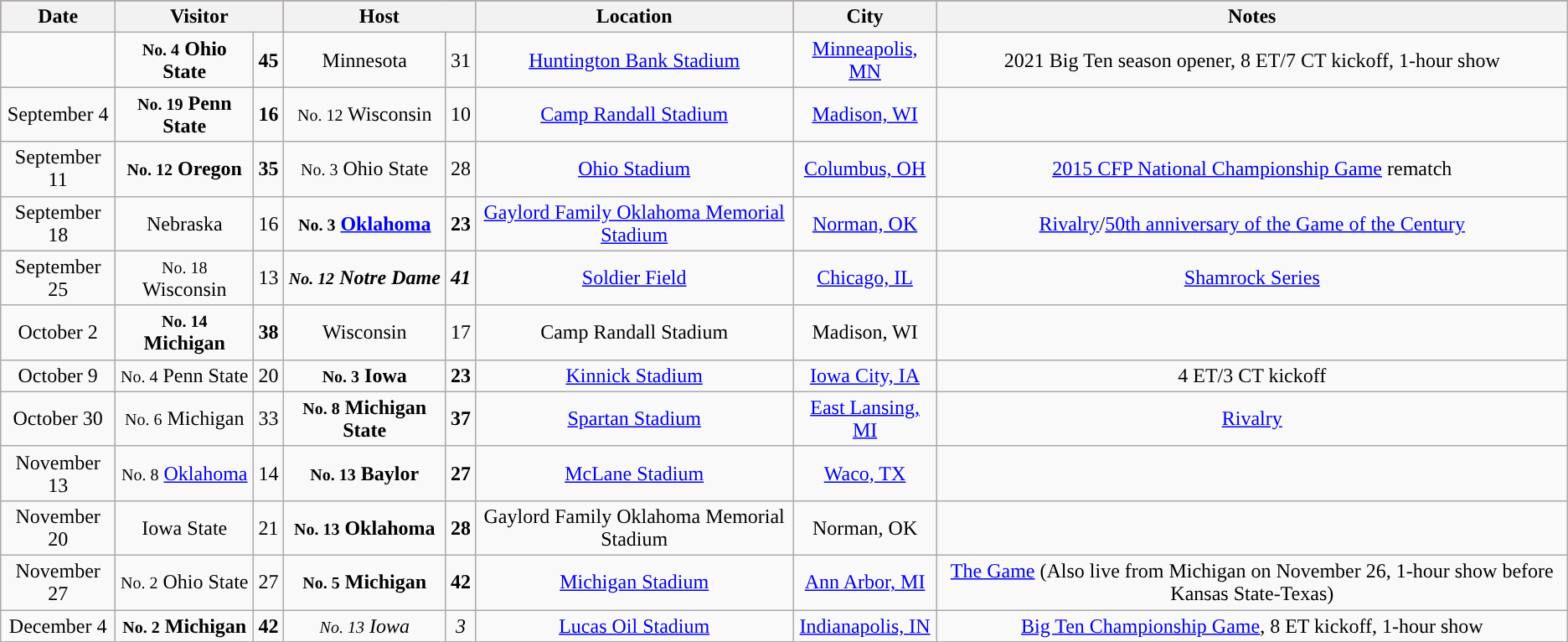<table class="wikitable" style="text-align:center">
<tr style="background:#A32638;"|>
<th>Date</th>
<th colspan=2>Visitor</th>
<th colspan=2>Host</th>
<th>Location</th>
<th>City</th>
<th>Notes</th>
</tr>
<tr>
<td></td>
<td><strong><small>No. 4</small> Ohio State</strong></td>
<td><strong>45</strong></td>
<td>Minnesota</td>
<td>31</td>
<td><a href='#'>Huntington Bank Stadium</a></td>
<td><a href='#'>Minneapolis, MN</a></td>
<td>2021 Big Ten season opener, 8 ET/7 CT  kickoff, 1-hour show</td>
</tr>
<tr>
<td>September 4</td>
<td><strong><small>No. 19</small> Penn State</strong></td>
<td><strong>16</strong></td>
<td><small>No. 12</small> Wisconsin</td>
<td>10</td>
<td><a href='#'>Camp Randall Stadium</a></td>
<td><a href='#'>Madison, WI</a></td>
<td></td>
</tr>
<tr>
<td>September 11</td>
<td><strong><small>No. 12</small> Oregon</strong></td>
<td><strong>35</strong></td>
<td><small>No. 3</small> Ohio State</td>
<td>28</td>
<td><a href='#'>Ohio Stadium</a></td>
<td><a href='#'>Columbus, OH</a></td>
<td><a href='#'>2015 CFP National Championship Game</a> rematch</td>
</tr>
<tr>
<td>September 18</td>
<td>Nebraska</td>
<td>16</td>
<td><strong><small>No. 3</small> <a href='#'><span>Oklahoma</span></a></strong></td>
<td><strong>23</strong></td>
<td><a href='#'>Gaylord Family Oklahoma Memorial Stadium</a></td>
<td><a href='#'>Norman, OK</a></td>
<td><a href='#'>Rivalry</a>/<a href='#'>50th anniversary of the Game of the Century</a></td>
</tr>
<tr>
<td>September 25</td>
<td><small>No. 18</small> Wisconsin</td>
<td>13</td>
<td><strong><em><small>No. 12</small> Notre Dame</em></strong></td>
<td><strong><em>41</em></strong></td>
<td><a href='#'>Soldier Field</a></td>
<td><a href='#'>Chicago, IL</a></td>
<td><a href='#'>Shamrock Series</a></td>
</tr>
<tr>
<td>October 2</td>
<td><strong><small>No. 14</small> Michigan</strong></td>
<td><strong>38</strong></td>
<td>Wisconsin</td>
<td>17</td>
<td>Camp Randall Stadium</td>
<td>Madison, WI</td>
<td></td>
</tr>
<tr>
<td>October 9</td>
<td><small>No. 4</small> Penn State</td>
<td>20</td>
<td><strong><small>No. 3</small> Iowa</strong></td>
<td><strong>23</strong></td>
<td><a href='#'>Kinnick Stadium</a></td>
<td><a href='#'>Iowa City, IA</a></td>
<td>4 ET/3 CT kickoff</td>
</tr>
<tr>
<td>October 30</td>
<td><small>No. 6</small> Michigan</td>
<td>33</td>
<td><strong><small>No. 8</small> Michigan State</strong></td>
<td><strong>37</strong></td>
<td><a href='#'>Spartan Stadium</a></td>
<td><a href='#'>East Lansing, MI</a></td>
<td><a href='#'>Rivalry</a></td>
</tr>
<tr>
<td>November 13</td>
<td><small>No. 8</small> <a href='#'><span>Oklahoma</span></a></td>
<td>14</td>
<td><strong><small>No. 13</small> Baylor</strong></td>
<td><strong>27</strong></td>
<td><a href='#'>McLane Stadium</a></td>
<td><a href='#'>Waco, TX</a></td>
<td></td>
</tr>
<tr>
<td>November 20</td>
<td>Iowa State</td>
<td>21</td>
<td><strong><small>No. 13</small> Oklahoma</strong></td>
<td><strong>28</strong></td>
<td>Gaylord Family Oklahoma Memorial Stadium</td>
<td>Norman, OK</td>
<td></td>
</tr>
<tr>
<td>November 27</td>
<td><small>No. 2</small> Ohio State</td>
<td>27</td>
<td><strong><small>No. 5</small> Michigan</strong></td>
<td><strong>42</strong></td>
<td><a href='#'>Michigan Stadium</a></td>
<td><a href='#'>Ann Arbor, MI</a></td>
<td><a href='#'>The Game</a> (Also live from Michigan on November 26, 1-hour show before Kansas State-Texas)</td>
</tr>
<tr>
<td>December 4</td>
<td><strong><small>No. 2</small> Michigan</strong></td>
<td><strong>42</strong></td>
<td><em><small>No. 13</small> Iowa</em></td>
<td><em>3</em></td>
<td><a href='#'>Lucas Oil Stadium</a></td>
<td><a href='#'>Indianapolis, IN</a></td>
<td><a href='#'>Big Ten Championship Game</a>, 8 ET kickoff, 1-hour show</td>
</tr>
</table>
